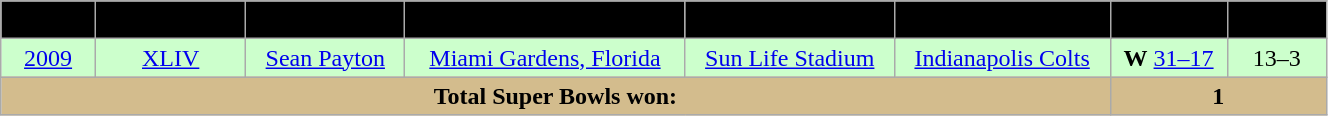<table class="wikitable" style="width:70%;text-align:center">
<tr>
<th style="background:#000"><span>Season</span></th>
<th style="background:#000"><span>Super Bowl</span></th>
<th style="background:#000"><span>Head Coach</span></th>
<th style="background:#000"><span>Location</span></th>
<th style="background:#000"><span>Stadium</span></th>
<th style="background:#000"><span>Opponent</span></th>
<th style="background:#000"><span>Result</span></th>
<th style="background:#000"><span>Record</span></th>
</tr>
<tr style="background:#cfc">
<td><a href='#'>2009</a></td>
<td><a href='#'>XLIV</a></td>
<td><a href='#'>Sean Payton</a></td>
<td><a href='#'>Miami Gardens, Florida</a></td>
<td><a href='#'>Sun Life Stadium</a></td>
<td><a href='#'>Indianapolis Colts</a></td>
<td><strong>W</strong> <a href='#'>31–17</a></td>
<td>13–3</td>
</tr>
<tr style="background:#D3BC8D">
<td colspan="6"><span><strong>Total Super Bowls won:</strong></span></td>
<td colspan="2"><span><strong>1</strong></span></td>
</tr>
</table>
